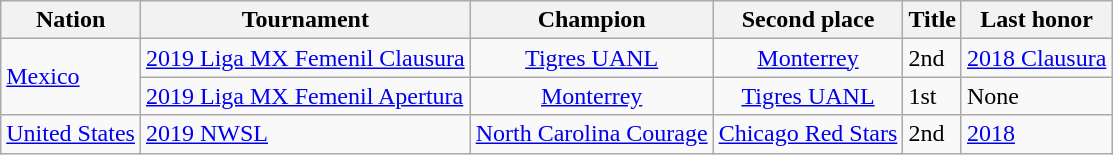<table class="wikitable sortable">
<tr>
<th>Nation</th>
<th>Tournament</th>
<th>Champion</th>
<th>Second place</th>
<th data-sort-type="number">Title</th>
<th>Last honor</th>
</tr>
<tr>
<td rowspan=2> <a href='#'>Mexico</a></td>
<td><a href='#'>2019 Liga MX Femenil Clausura</a></td>
<td align=center><a href='#'>Tigres UANL</a></td>
<td align=center><a href='#'>Monterrey</a></td>
<td>2nd</td>
<td><a href='#'>2018 Clausura</a></td>
</tr>
<tr>
<td><a href='#'>2019 Liga MX Femenil Apertura</a></td>
<td align=center><a href='#'>Monterrey</a></td>
<td align=center><a href='#'>Tigres UANL</a></td>
<td>1st</td>
<td>None</td>
</tr>
<tr>
<td> <a href='#'>United States</a></td>
<td><a href='#'>2019 NWSL</a></td>
<td align=center><a href='#'>North Carolina Courage</a></td>
<td align=center><a href='#'>Chicago Red Stars</a></td>
<td>2nd</td>
<td><a href='#'>2018</a></td>
</tr>
</table>
